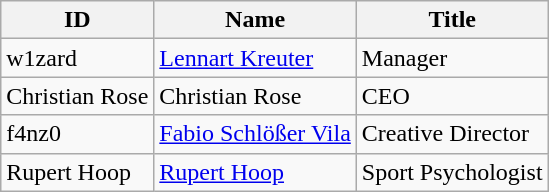<table class="wikitable">
<tr>
<th>ID</th>
<th>Name</th>
<th>Title</th>
</tr>
<tr>
<td>w1zard</td>
<td><a href='#'>Lennart Kreuter</a></td>
<td>Manager</td>
</tr>
<tr>
<td>Christian Rose</td>
<td>Christian Rose</td>
<td>CEO</td>
</tr>
<tr>
<td>f4nz0</td>
<td><a href='#'>Fabio Schlößer Vila</a></td>
<td>Creative Director</td>
</tr>
<tr>
<td>Rupert Hoop</td>
<td><a href='#'>Rupert Hoop</a></td>
<td>Sport Psychologist</td>
</tr>
</table>
